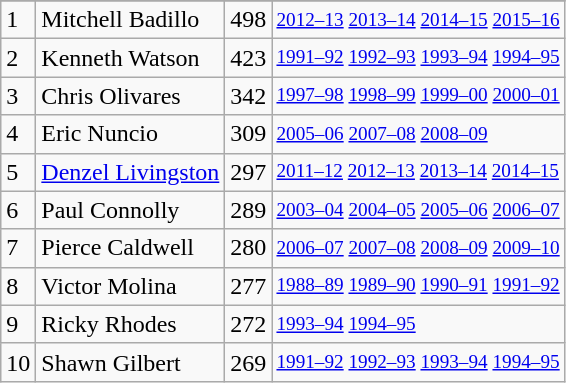<table class="wikitable">
<tr>
</tr>
<tr>
<td>1</td>
<td>Mitchell Badillo</td>
<td>498</td>
<td style="font-size:80%;"><a href='#'>2012–13</a> <a href='#'>2013–14</a> <a href='#'>2014–15</a> <a href='#'>2015–16</a></td>
</tr>
<tr>
<td>2</td>
<td>Kenneth Watson</td>
<td>423</td>
<td style="font-size:80%;"><a href='#'>1991–92</a> <a href='#'>1992–93</a> <a href='#'>1993–94</a> <a href='#'>1994–95</a></td>
</tr>
<tr>
<td>3</td>
<td>Chris Olivares</td>
<td>342</td>
<td style="font-size:80%;"><a href='#'>1997–98</a> <a href='#'>1998–99</a> <a href='#'>1999–00</a> <a href='#'>2000–01</a></td>
</tr>
<tr>
<td>4</td>
<td>Eric Nuncio</td>
<td>309</td>
<td style="font-size:80%;"><a href='#'>2005–06</a> <a href='#'>2007–08</a> <a href='#'>2008–09</a></td>
</tr>
<tr>
<td>5</td>
<td><a href='#'>Denzel Livingston</a></td>
<td>297</td>
<td style="font-size:80%;"><a href='#'>2011–12</a> <a href='#'>2012–13</a> <a href='#'>2013–14</a> <a href='#'>2014–15</a></td>
</tr>
<tr>
<td>6</td>
<td>Paul Connolly</td>
<td>289</td>
<td style="font-size:80%;"><a href='#'>2003–04</a> <a href='#'>2004–05</a> <a href='#'>2005–06</a> <a href='#'>2006–07</a></td>
</tr>
<tr>
<td>7</td>
<td>Pierce Caldwell</td>
<td>280</td>
<td style="font-size:80%;"><a href='#'>2006–07</a> <a href='#'>2007–08</a> <a href='#'>2008–09</a> <a href='#'>2009–10</a></td>
</tr>
<tr>
<td>8</td>
<td>Victor Molina</td>
<td>277</td>
<td style="font-size:80%;"><a href='#'>1988–89</a> <a href='#'>1989–90</a> <a href='#'>1990–91</a> <a href='#'>1991–92</a></td>
</tr>
<tr>
<td>9</td>
<td>Ricky Rhodes</td>
<td>272</td>
<td style="font-size:80%;"><a href='#'>1993–94</a> <a href='#'>1994–95</a></td>
</tr>
<tr>
<td>10</td>
<td>Shawn Gilbert</td>
<td>269</td>
<td style="font-size:80%;"><a href='#'>1991–92</a> <a href='#'>1992–93</a> <a href='#'>1993–94</a> <a href='#'>1994–95</a></td>
</tr>
</table>
